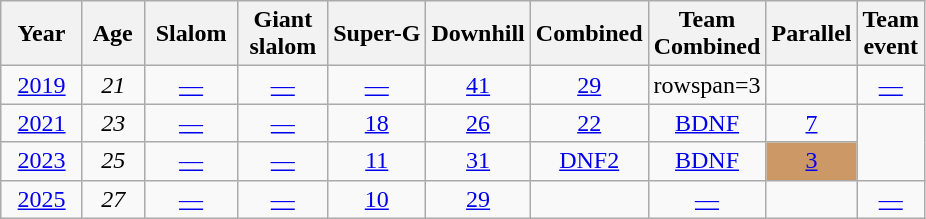<table class=wikitable style="text-align:center">
<tr>
<th>  Year  </th>
<th> Age </th>
<th> Slalom </th>
<th> Giant <br> slalom </th>
<th>Super-G</th>
<th>Downhill</th>
<th>Combined</th>
<th>Team<br>Combined</th>
<th>Parallel</th>
<th>Team<br>event</th>
</tr>
<tr>
<td><a href='#'>2019</a></td>
<td><em>21</em></td>
<td><a href='#'>—</a></td>
<td><a href='#'>—</a></td>
<td><a href='#'>—</a></td>
<td><a href='#'>41</a></td>
<td><a href='#'>29</a></td>
<td>rowspan=3</td>
<td></td>
<td><a href='#'>—</a></td>
</tr>
<tr>
<td><a href='#'>2021</a></td>
<td><em>23</em></td>
<td><a href='#'>—</a></td>
<td><a href='#'>—</a></td>
<td><a href='#'>18</a></td>
<td><a href='#'>26</a></td>
<td><a href='#'>22</a></td>
<td><a href='#'>BDNF</a></td>
<td><a href='#'>7</a></td>
</tr>
<tr>
<td><a href='#'>2023</a></td>
<td><em>25</em></td>
<td><a href='#'>—</a></td>
<td><a href='#'>—</a></td>
<td><a href='#'>11</a></td>
<td><a href='#'>31</a></td>
<td><a href='#'>DNF2</a></td>
<td><a href='#'>BDNF</a></td>
<td bgcolor="cc9966"><a href='#'>3</a></td>
</tr>
<tr>
<td><a href='#'>2025</a></td>
<td><em>27</em></td>
<td><a href='#'>—</a></td>
<td><a href='#'>—</a></td>
<td><a href='#'>10</a></td>
<td><a href='#'>29</a></td>
<td></td>
<td><a href='#'>—</a></td>
<td></td>
<td><a href='#'>—</a></td>
</tr>
</table>
